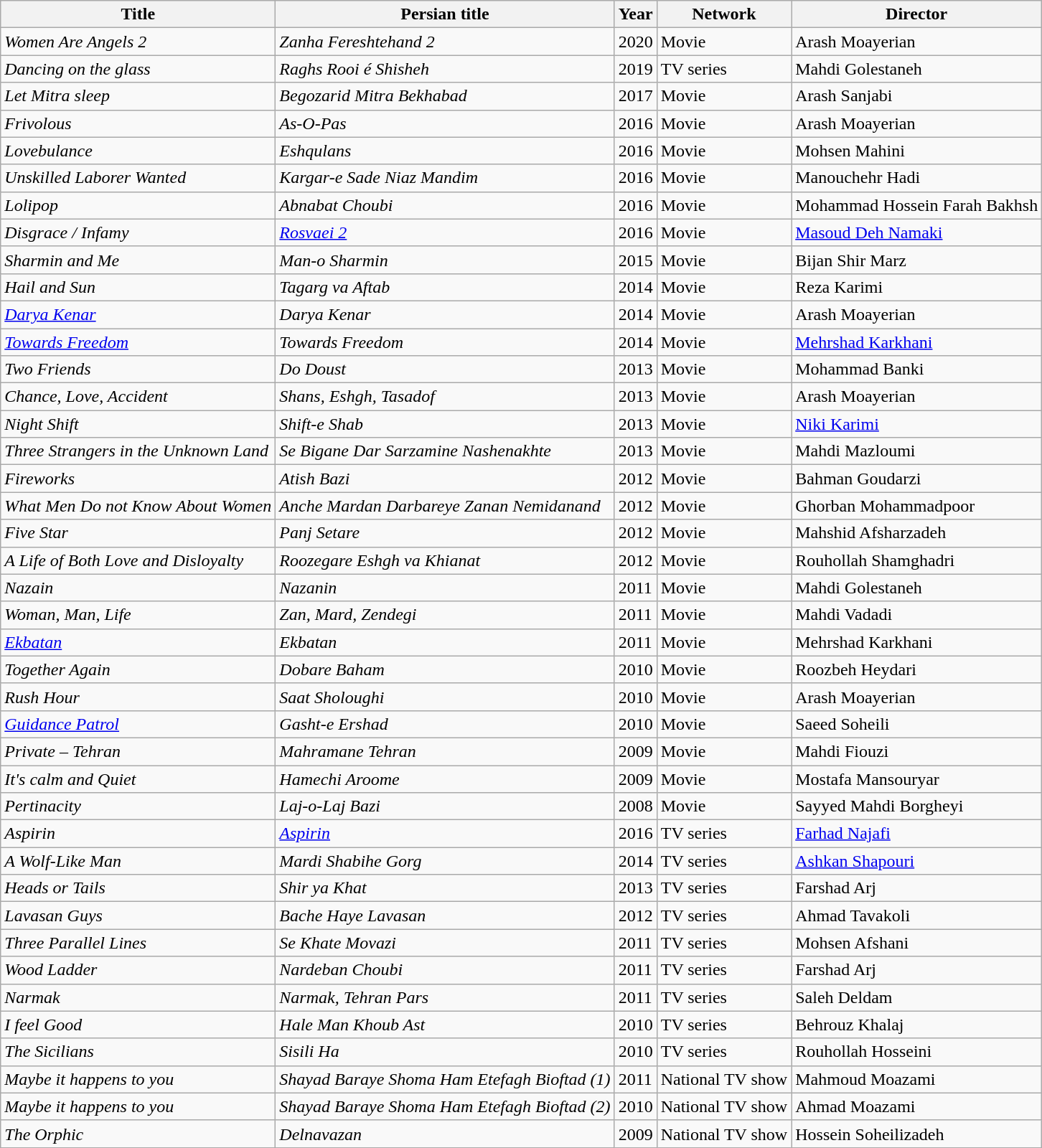<table class="wikitable">
<tr>
<th>Title</th>
<th>Persian title</th>
<th>Year</th>
<th>Network</th>
<th>Director</th>
</tr>
<tr>
<td><em>Women Are Angels 2</em></td>
<td><em>Zanha Fereshtehand 2</em></td>
<td>2020</td>
<td>Movie</td>
<td>Arash Moayerian</td>
</tr>
<tr>
<td><em>Dancing on the glass</em></td>
<td><em>Raghs Rooi é Shisheh</em></td>
<td>2019</td>
<td>TV series</td>
<td>Mahdi Golestaneh</td>
</tr>
<tr>
<td><em>Let Mitra sleep</em></td>
<td><em>Begozarid Mitra Bekhabad</em></td>
<td>2017</td>
<td>Movie</td>
<td>Arash Sanjabi</td>
</tr>
<tr>
<td><em>Frivolous</em></td>
<td><em>As-O-Pas</em></td>
<td>2016</td>
<td>Movie</td>
<td>Arash Moayerian</td>
</tr>
<tr>
<td><em>Lovebulance</em></td>
<td><em>Eshqulans</em></td>
<td>2016</td>
<td>Movie</td>
<td>Mohsen Mahini</td>
</tr>
<tr>
<td><em>Unskilled Laborer Wanted</em></td>
<td><em>Kargar-e Sade Niaz Mandim</em></td>
<td>2016</td>
<td>Movie</td>
<td>Manouchehr Hadi</td>
</tr>
<tr>
<td><em>Lolipop</em></td>
<td><em>Abnabat Choubi</em></td>
<td>2016</td>
<td>Movie</td>
<td>Mohammad Hossein Farah Bakhsh</td>
</tr>
<tr>
<td><em>Disgrace / Infamy</em></td>
<td><em><a href='#'>Rosvaei 2</a></em></td>
<td>2016</td>
<td>Movie</td>
<td><a href='#'>Masoud Deh Namaki</a></td>
</tr>
<tr>
<td><em>Sharmin and Me</em></td>
<td><em>Man-o Sharmin</em></td>
<td>2015</td>
<td>Movie</td>
<td>‌Bijan Shir Marz</td>
</tr>
<tr>
<td><em>Hail and Sun</em></td>
<td><em>Tagarg va Aftab</em></td>
<td>2014</td>
<td>Movie</td>
<td>Reza Karimi</td>
</tr>
<tr>
<td><em><a href='#'>Darya Kenar</a></em></td>
<td><em>Darya Kenar</em></td>
<td>2014</td>
<td>Movie</td>
<td>Arash Moayerian</td>
</tr>
<tr>
<td><em><a href='#'>Towards Freedom</a></em></td>
<td><em>Towards Freedom</em></td>
<td>2014</td>
<td>Movie</td>
<td><a href='#'>Mehrshad Karkhani</a></td>
</tr>
<tr>
<td><em>Two Friends</em></td>
<td><em>Do Doust</em></td>
<td>2013</td>
<td>Movie</td>
<td>Mohammad Banki</td>
</tr>
<tr>
<td><em>Chance, Love, Accident</em></td>
<td><em>Shans, Eshgh, Tasadof</em></td>
<td>2013</td>
<td>Movie</td>
<td>Arash Moayerian</td>
</tr>
<tr>
<td><em>Night Shift</em></td>
<td><em>Shift-e Shab</em></td>
<td>2013</td>
<td>Movie</td>
<td><a href='#'>Niki Karimi</a></td>
</tr>
<tr>
<td><em>Three Strangers in the Unknown Land</em></td>
<td><em>Se Bigane Dar Sarzamine Nashenakhte</em></td>
<td>2013</td>
<td>Movie</td>
<td>Mahdi Mazloumi</td>
</tr>
<tr>
<td><em>Fireworks</em></td>
<td><em>Atish Bazi</em></td>
<td>2012</td>
<td>Movie</td>
<td>Bahman Goudarzi</td>
</tr>
<tr>
<td><em>What Men Do not Know About Women</em></td>
<td><em>Anche Mardan Darbareye Zanan Nemidanand</em></td>
<td>2012</td>
<td>Movie</td>
<td>Ghorban Mohammadpoor</td>
</tr>
<tr>
<td><em>Five Star</em></td>
<td><em>Panj Setare</em></td>
<td>2012</td>
<td>Movie</td>
<td>Mahshid Afsharzadeh</td>
</tr>
<tr>
<td><em>A Life of Both Love and Disloyalty</em></td>
<td><em>Roozegare Eshgh va Khianat</em></td>
<td>2012</td>
<td>Movie</td>
<td>Rouhollah Shamghadri</td>
</tr>
<tr>
<td><em>Nazain</em></td>
<td><em>Nazanin</em></td>
<td>2011</td>
<td>Movie</td>
<td>Mahdi Golestaneh</td>
</tr>
<tr>
<td><em>Woman, Man, Life</em></td>
<td><em>Zan, Mard, Zendegi</em></td>
<td>2011</td>
<td>Movie</td>
<td>Mahdi Vadadi</td>
</tr>
<tr>
<td><em><a href='#'>Ekbatan</a></em></td>
<td><em>Ekbatan</em></td>
<td>2011</td>
<td>Movie</td>
<td>Mehrshad Karkhani</td>
</tr>
<tr>
<td><em>Together Again</em></td>
<td><em>Dobare Baham</em></td>
<td>2010</td>
<td>Movie</td>
<td>Roozbeh Heydari</td>
</tr>
<tr>
<td><em>Rush Hour</em></td>
<td><em>Saat Sholoughi</em></td>
<td>2010</td>
<td>Movie</td>
<td>Arash Moayerian</td>
</tr>
<tr>
<td><em><a href='#'>Guidance Patrol</a></em></td>
<td><em>Gasht-e Ershad</em></td>
<td>2010</td>
<td>Movie</td>
<td>Saeed Soheili</td>
</tr>
<tr>
<td><em>Private – Tehran</em></td>
<td><em>Mahramane Tehran</em></td>
<td>2009</td>
<td>Movie</td>
<td>Mahdi Fiouzi</td>
</tr>
<tr>
<td><em>It's calm and Quiet</em></td>
<td><em>Hamechi Aroome</em></td>
<td>2009</td>
<td>Movie</td>
<td>Mostafa Mansouryar</td>
</tr>
<tr>
<td><em>Pertinacity</em></td>
<td><em>Laj-o-Laj Bazi</em></td>
<td>2008</td>
<td>Movie</td>
<td>Sayyed Mahdi Borgheyi</td>
</tr>
<tr>
<td><em>Aspirin</em></td>
<td><em><a href='#'>Aspirin</a></em></td>
<td>2016</td>
<td>TV series</td>
<td><a href='#'>Farhad Najafi</a></td>
</tr>
<tr>
<td><em>A Wolf-Like Man</em></td>
<td><em>Mardi Shabihe Gorg</em></td>
<td>2014</td>
<td>TV series</td>
<td><a href='#'>Ashkan Shapouri</a></td>
</tr>
<tr>
<td><em>Heads or Tails</em></td>
<td><em>Shir ya Khat</em></td>
<td>2013</td>
<td>TV series</td>
<td>Farshad Arj</td>
</tr>
<tr>
<td><em>Lavasan Guys</em></td>
<td><em>Bache Haye Lavasan</em></td>
<td>2012</td>
<td>TV series</td>
<td>Ahmad Tavakoli</td>
</tr>
<tr>
<td><em>Three Parallel Lines</em></td>
<td><em>Se Khate Movazi</em></td>
<td>2011</td>
<td>TV series</td>
<td>Mohsen Afshani</td>
</tr>
<tr>
<td><em>Wood Ladder</em></td>
<td><em>Nardeban Choubi</em></td>
<td>2011</td>
<td>TV series</td>
<td>Farshad Arj</td>
</tr>
<tr>
<td><em>Narmak</em></td>
<td><em>Narmak, Tehran Pars</em></td>
<td>2011</td>
<td>TV series</td>
<td>Saleh Deldam</td>
</tr>
<tr>
<td><em>I feel Good</em></td>
<td><em>Hale Man Khoub Ast</em></td>
<td>2010</td>
<td>TV series</td>
<td>Behrouz Khalaj</td>
</tr>
<tr>
<td><em>The Sicilians</em></td>
<td><em>Sisili Ha</em></td>
<td>2010</td>
<td>TV series</td>
<td>Rouhollah Hosseini</td>
</tr>
<tr>
<td><em>Maybe it happens to you</em></td>
<td><em>Shayad Baraye Shoma Ham Etefagh Bioftad (1)</em></td>
<td>2011</td>
<td>National TV show</td>
<td>Mahmoud Moazami</td>
</tr>
<tr>
<td><em>Maybe it happens to you</em></td>
<td><em>Shayad Baraye Shoma Ham Etefagh Bioftad (2)</em></td>
<td>2010</td>
<td>National TV show</td>
<td>Ahmad Moazami</td>
</tr>
<tr>
<td><em>The Orphic</em></td>
<td><em>Delnavazan</em></td>
<td>2009</td>
<td>National TV show</td>
<td>Hossein Soheilizadeh</td>
</tr>
</table>
